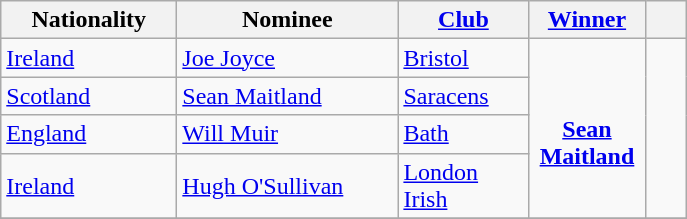<table class="wikitable">
<tr>
<th width=110>Nationality</th>
<th width=140>Nominee</th>
<th width=80><a href='#'>Club</a></th>
<th width=70><a href='#'>Winner</a></th>
<th width=20></th>
</tr>
<tr>
<td> <a href='#'>Ireland</a></td>
<td><a href='#'>Joe Joyce</a></td>
<td><a href='#'>Bristol</a></td>
<td rowspan=4 align=center><br><strong><a href='#'>Sean Maitland</a></strong></td>
<td rowspan=4 align=center></td>
</tr>
<tr>
<td> <a href='#'>Scotland</a></td>
<td><a href='#'>Sean Maitland</a></td>
<td><a href='#'>Saracens</a></td>
</tr>
<tr>
<td> <a href='#'>England</a></td>
<td><a href='#'>Will Muir</a></td>
<td><a href='#'>Bath</a></td>
</tr>
<tr>
<td> <a href='#'>Ireland</a></td>
<td><a href='#'>Hugh O'Sullivan</a></td>
<td><a href='#'>London Irish</a></td>
</tr>
<tr>
</tr>
</table>
